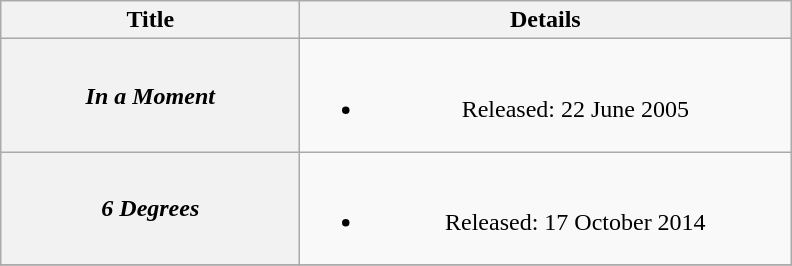<table class="wikitable plainrowheaders" style="text-align:center;" border="1">
<tr>
<th scope="col" style="width:12em;">Title</th>
<th scope="col" style="width:20em;">Details</th>
</tr>
<tr>
<th scope="row"><em>In a Moment</em></th>
<td><br><ul><li>Released: 22 June 2005</li></ul></td>
</tr>
<tr>
<th scope="row"><em>6 Degrees</em></th>
<td><br><ul><li>Released: 17 October 2014</li></ul></td>
</tr>
<tr>
</tr>
</table>
